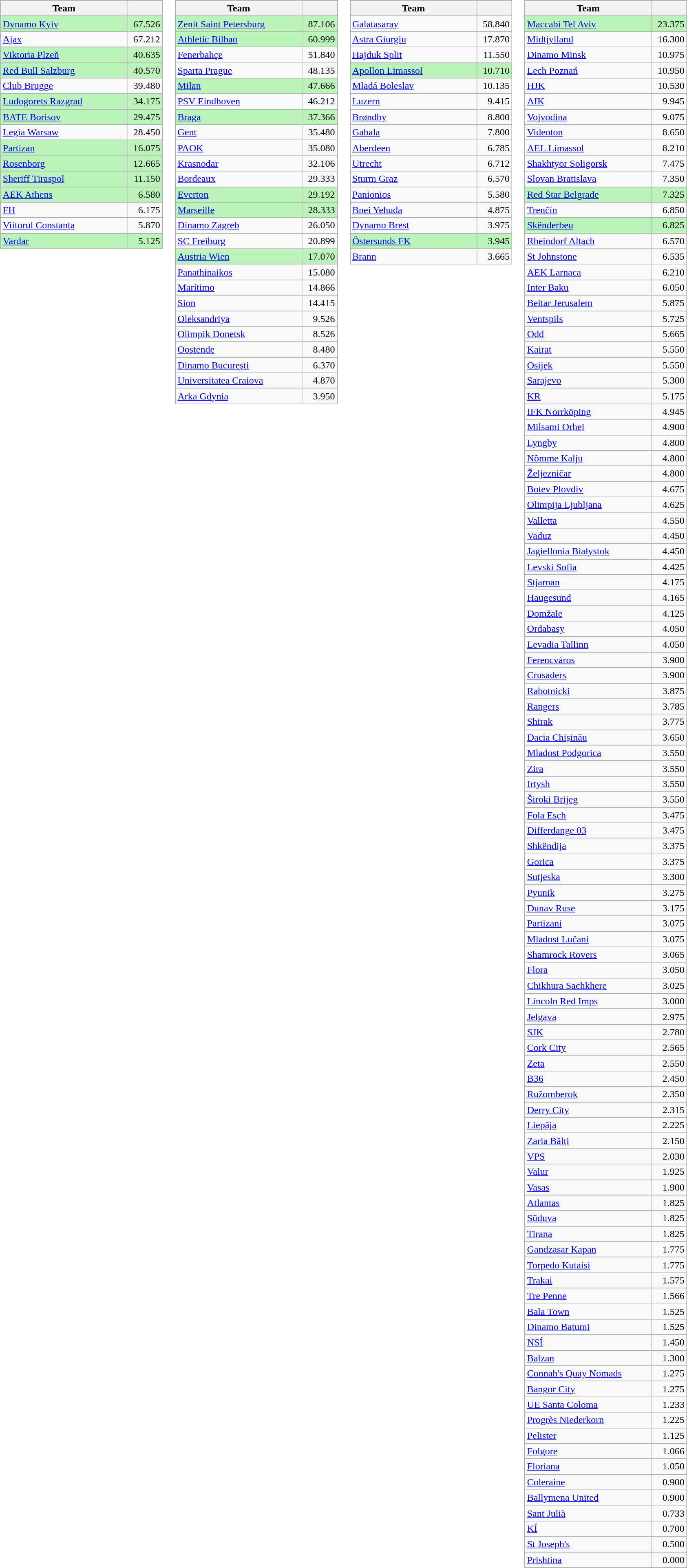<table>
<tr valign=top>
<td><br><table class="wikitable">
<tr>
</tr>
<tr>
<th width=200>Team</th>
<th width=50></th>
</tr>
<tr bgcolor=#bbf3bb>
<td> <a href='#'>Dynamo Kyiv</a></td>
<td align=right>67.526</td>
</tr>
<tr>
<td> <a href='#'>Ajax</a></td>
<td align=right>67.212</td>
</tr>
<tr bgcolor=#bbf3bb>
<td> <a href='#'>Viktoria Plzeň</a></td>
<td align=right>40.635</td>
</tr>
<tr bgcolor=#bbf3bb>
<td> <a href='#'>Red Bull Salzburg</a></td>
<td align=right>40.570</td>
</tr>
<tr>
<td> <a href='#'>Club Brugge</a></td>
<td align=right>39.480</td>
</tr>
<tr bgcolor=#bbf3bb>
<td> <a href='#'>Ludogorets Razgrad</a></td>
<td align=right>34.175</td>
</tr>
<tr bgcolor=#bbf3bb>
<td> <a href='#'>BATE Borisov</a></td>
<td align=right>29.475</td>
</tr>
<tr>
<td> <a href='#'>Legia Warsaw</a></td>
<td align=right>28.450</td>
</tr>
<tr bgcolor=#bbf3bb>
<td> <a href='#'>Partizan</a></td>
<td align=right>16.075</td>
</tr>
<tr bgcolor=#bbf3bb>
<td> <a href='#'>Rosenborg</a></td>
<td align=right>12.665</td>
</tr>
<tr bgcolor=#bbf3bb>
<td> <a href='#'>Sheriff Tiraspol</a></td>
<td align=right>11.150</td>
</tr>
<tr bgcolor=#bbf3bb>
<td> <a href='#'>AEK Athens</a></td>
<td align=right>6.580</td>
</tr>
<tr>
<td> <a href='#'>FH</a></td>
<td align=right>6.175</td>
</tr>
<tr>
<td> <a href='#'>Viitorul Constanța</a></td>
<td align=right>5.870</td>
</tr>
<tr bgcolor=#bbf3bb>
<td> <a href='#'>Vardar</a></td>
<td align=right>5.125</td>
</tr>
</table>
</td>
<td><br><table class="wikitable">
<tr>
</tr>
<tr>
<th width=200>Team</th>
<th width=50></th>
</tr>
<tr bgcolor=#bbf3bb>
<td> <a href='#'>Zenit Saint Petersburg</a></td>
<td align=right>87.106</td>
</tr>
<tr bgcolor=#bbf3bb>
<td> <a href='#'>Athletic Bilbao</a></td>
<td align=right>60.999</td>
</tr>
<tr>
<td> <a href='#'>Fenerbahçe</a></td>
<td align=right>51.840</td>
</tr>
<tr>
<td> <a href='#'>Sparta Prague</a></td>
<td align=right>48.135</td>
</tr>
<tr bgcolor=#bbf3bb>
<td> <a href='#'>Milan</a></td>
<td align=right>47.666</td>
</tr>
<tr>
<td> <a href='#'>PSV Eindhoven</a></td>
<td align=right>46.212</td>
</tr>
<tr bgcolor=#bbf3bb>
<td> <a href='#'>Braga</a></td>
<td align=right>37.366</td>
</tr>
<tr>
<td> <a href='#'>Gent</a></td>
<td align=right>35.480</td>
</tr>
<tr>
<td> <a href='#'>PAOK</a></td>
<td align=right>35.080</td>
</tr>
<tr>
<td> <a href='#'>Krasnodar</a></td>
<td align=right>32.106</td>
</tr>
<tr>
<td> <a href='#'>Bordeaux</a></td>
<td align=right>29.333</td>
</tr>
<tr bgcolor=#bbf3bb>
<td> <a href='#'>Everton</a></td>
<td align=right>29.192</td>
</tr>
<tr bgcolor=#bbf3bb>
<td> <a href='#'>Marseille</a></td>
<td align=right>28.333</td>
</tr>
<tr>
<td> <a href='#'>Dinamo Zagreb</a></td>
<td align=right>26.050</td>
</tr>
<tr>
<td> <a href='#'>SC Freiburg</a></td>
<td align=right>20.899</td>
</tr>
<tr bgcolor=#bbf3bb>
<td> <a href='#'>Austria Wien</a></td>
<td align=right>17.070</td>
</tr>
<tr>
<td> <a href='#'>Panathinaikos</a></td>
<td align=right>15.080</td>
</tr>
<tr>
<td> <a href='#'>Marítimo</a></td>
<td align=right>14.866</td>
</tr>
<tr>
<td> <a href='#'>Sion</a></td>
<td align=right>14.415</td>
</tr>
<tr>
<td> <a href='#'>Oleksandriya</a></td>
<td align=right>9.526</td>
</tr>
<tr>
<td> <a href='#'>Olimpik Donetsk</a></td>
<td align=right>8.526</td>
</tr>
<tr>
<td> <a href='#'>Oostende</a></td>
<td align=right>8.480</td>
</tr>
<tr>
<td> <a href='#'>Dinamo București</a></td>
<td align=right>6.370</td>
</tr>
<tr>
<td> <a href='#'>Universitatea Craiova</a></td>
<td align=right>4.870</td>
</tr>
<tr>
<td> <a href='#'>Arka Gdynia</a></td>
<td align=right>3.950</td>
</tr>
</table>
</td>
<td><br><table class="wikitable">
<tr>
</tr>
<tr>
<th width=200>Team</th>
<th width=50></th>
</tr>
<tr>
<td> <a href='#'>Galatasaray</a></td>
<td align=right>58.840</td>
</tr>
<tr>
<td> <a href='#'>Astra Giurgiu</a></td>
<td align=right>17.870</td>
</tr>
<tr>
<td> <a href='#'>Hajduk Split</a></td>
<td align=right>11.550</td>
</tr>
<tr bgcolor=#bbf3bb>
<td> <a href='#'>Apollon Limassol</a></td>
<td align=right>10.710</td>
</tr>
<tr>
<td> <a href='#'>Mladá Boleslav</a></td>
<td align=right>10.135</td>
</tr>
<tr>
<td> <a href='#'>Luzern</a></td>
<td align=right>9.415</td>
</tr>
<tr>
<td> <a href='#'>Brøndby</a></td>
<td align=right>8.800</td>
</tr>
<tr>
<td> <a href='#'>Gabala</a></td>
<td align=right>7.800</td>
</tr>
<tr>
<td> <a href='#'>Aberdeen</a></td>
<td align=right>6.785</td>
</tr>
<tr>
<td> <a href='#'>Utrecht</a></td>
<td align=right>6.712</td>
</tr>
<tr>
<td> <a href='#'>Sturm Graz</a></td>
<td align=right>6.570</td>
</tr>
<tr>
<td> <a href='#'>Panionios</a></td>
<td align=right>5.580</td>
</tr>
<tr>
<td> <a href='#'>Bnei Yehuda</a></td>
<td align=right>4.875</td>
</tr>
<tr>
<td> <a href='#'>Dynamo Brest</a></td>
<td align=right>3.975</td>
</tr>
<tr bgcolor=#bbf3bb>
<td> <a href='#'>Östersunds FK</a></td>
<td align=right>3.945</td>
</tr>
<tr>
<td> <a href='#'>Brann</a></td>
<td align=right>3.665</td>
</tr>
</table>
</td>
<td><br><table class="wikitable">
<tr>
</tr>
<tr>
<th width=200>Team</th>
<th width=50></th>
</tr>
<tr bgcolor=#bbf3bb>
<td> <a href='#'>Maccabi Tel Aviv</a></td>
<td align=right>23.375</td>
</tr>
<tr>
<td> <a href='#'>Midtjylland</a></td>
<td align=right>16.300</td>
</tr>
<tr>
<td> <a href='#'>Dinamo Minsk</a></td>
<td align=right>10.975</td>
</tr>
<tr>
<td> <a href='#'>Lech Poznań</a></td>
<td align=right>10.950</td>
</tr>
<tr>
<td> <a href='#'>HJK</a></td>
<td align=right>10.530</td>
</tr>
<tr>
<td> <a href='#'>AIK</a></td>
<td align=right>9.945</td>
</tr>
<tr>
<td> <a href='#'>Vojvodina</a></td>
<td align=right>9.075</td>
</tr>
<tr>
<td> <a href='#'>Videoton</a></td>
<td align=right>8.650</td>
</tr>
<tr>
<td> <a href='#'>AEL Limassol</a></td>
<td align=right>8.210</td>
</tr>
<tr>
<td> <a href='#'>Shakhtyor Soligorsk</a></td>
<td align=right>7.475</td>
</tr>
<tr>
<td> <a href='#'>Slovan Bratislava</a></td>
<td align=right>7.350</td>
</tr>
<tr bgcolor=#bbf3bb>
<td> <a href='#'>Red Star Belgrade</a></td>
<td align=right>7.325</td>
</tr>
<tr>
<td> <a href='#'>Trenčín</a></td>
<td align=right>6.850</td>
</tr>
<tr bgcolor=#bbf3bb>
<td> <a href='#'>Skënderbeu</a></td>
<td align=right>6.825</td>
</tr>
<tr>
<td> <a href='#'>Rheindorf Altach</a></td>
<td align=right>6.570</td>
</tr>
<tr>
<td> <a href='#'>St Johnstone</a></td>
<td align=right>6.535</td>
</tr>
<tr>
<td> <a href='#'>AEK Larnaca</a></td>
<td align=right>6.210</td>
</tr>
<tr>
<td> <a href='#'>Inter Baku</a></td>
<td align=right>6.050</td>
</tr>
<tr>
<td> <a href='#'>Beitar Jerusalem</a></td>
<td align=right>5.875</td>
</tr>
<tr>
<td> <a href='#'>Ventspils</a></td>
<td align=right>5.725</td>
</tr>
<tr>
<td> <a href='#'>Odd</a></td>
<td align=right>5.665</td>
</tr>
<tr>
<td> <a href='#'>Kairat</a></td>
<td align=right>5.550</td>
</tr>
<tr>
<td> <a href='#'>Osijek</a></td>
<td align=right>5.550</td>
</tr>
<tr>
<td> <a href='#'>Sarajevo</a></td>
<td align=right>5.300</td>
</tr>
<tr>
<td> <a href='#'>KR</a></td>
<td align=right>5.175</td>
</tr>
<tr>
<td> <a href='#'>IFK Norrköping</a></td>
<td align=right>4.945</td>
</tr>
<tr>
<td> <a href='#'>Milsami Orhei</a></td>
<td align=right>4.900</td>
</tr>
<tr>
<td> <a href='#'>Lyngby</a></td>
<td align=right>4.800</td>
</tr>
<tr>
<td> <a href='#'>Nõmme Kalju</a></td>
<td align=right>4.800</td>
</tr>
<tr>
<td> <a href='#'>Željezničar</a></td>
<td align=right>4.800</td>
</tr>
<tr>
<td> <a href='#'>Botev Plovdiv</a></td>
<td align=right>4.675</td>
</tr>
<tr>
<td> <a href='#'>Olimpija Ljubljana</a></td>
<td align=right>4.625</td>
</tr>
<tr>
<td> <a href='#'>Valletta</a></td>
<td align=right>4.550</td>
</tr>
<tr>
<td> <a href='#'>Vaduz</a></td>
<td align=right>4.450</td>
</tr>
<tr>
<td> <a href='#'>Jagiellonia Białystok</a></td>
<td align=right>4.450</td>
</tr>
<tr>
<td> <a href='#'>Levski Sofia</a></td>
<td align=right>4.425</td>
</tr>
<tr>
<td> <a href='#'>Stjarnan</a></td>
<td align=right>4.175</td>
</tr>
<tr>
<td> <a href='#'>Haugesund</a></td>
<td align=right>4.165</td>
</tr>
<tr>
<td> <a href='#'>Domžale</a></td>
<td align=right>4.125</td>
</tr>
<tr>
<td> <a href='#'>Ordabasy</a></td>
<td align=right>4.050</td>
</tr>
<tr>
<td> <a href='#'>Levadia Tallinn</a></td>
<td align=right>4.050</td>
</tr>
<tr>
<td> <a href='#'>Ferencváros</a></td>
<td align=right>3.900</td>
</tr>
<tr>
<td> <a href='#'>Crusaders</a></td>
<td align=right>3.900</td>
</tr>
<tr>
<td> <a href='#'>Rabotnicki</a></td>
<td align=right>3.875</td>
</tr>
<tr>
<td> <a href='#'>Rangers</a></td>
<td align=right>3.785</td>
</tr>
<tr>
<td> <a href='#'>Shirak</a></td>
<td align=right>3.775</td>
</tr>
<tr>
<td> <a href='#'>Dacia Chișinău</a></td>
<td align=right>3.650</td>
</tr>
<tr>
<td> <a href='#'>Mladost Podgorica</a></td>
<td align=right>3.550</td>
</tr>
<tr>
<td> <a href='#'>Zira</a></td>
<td align=right>3.550</td>
</tr>
<tr>
<td> <a href='#'>Irtysh</a></td>
<td align=right>3.550</td>
</tr>
<tr>
<td> <a href='#'>Široki Brijeg</a></td>
<td align=right>3.550</td>
</tr>
<tr>
<td> <a href='#'>Fola Esch</a></td>
<td align=right>3.475</td>
</tr>
<tr>
<td> <a href='#'>Differdange 03</a></td>
<td align=right>3.475</td>
</tr>
<tr>
<td> <a href='#'>Shkëndija</a></td>
<td align=right>3.375</td>
</tr>
<tr>
<td> <a href='#'>Gorica</a></td>
<td align=right>3.375</td>
</tr>
<tr>
<td> <a href='#'>Sutjeska</a></td>
<td align=right>3.300</td>
</tr>
<tr>
<td> <a href='#'>Pyunik</a></td>
<td align=right>3.275</td>
</tr>
<tr>
<td> <a href='#'>Dunav Ruse</a></td>
<td align=right>3.175</td>
</tr>
<tr>
<td> <a href='#'>Partizani</a></td>
<td align=right>3.075</td>
</tr>
<tr>
<td> <a href='#'>Mladost Lučani</a></td>
<td align=right>3.075</td>
</tr>
<tr>
<td> <a href='#'>Shamrock Rovers</a></td>
<td align=right>3.065</td>
</tr>
<tr>
<td> <a href='#'>Flora</a></td>
<td align=right>3.050</td>
</tr>
<tr>
<td> <a href='#'>Chikhura Sachkhere</a></td>
<td align=right>3.025</td>
</tr>
<tr>
<td> <a href='#'>Lincoln Red Imps</a></td>
<td align=right>3.000</td>
</tr>
<tr>
<td> <a href='#'>Jelgava</a></td>
<td align=right>2.975</td>
</tr>
<tr>
<td> <a href='#'>SJK</a></td>
<td align=right>2.780</td>
</tr>
<tr>
<td> <a href='#'>Cork City</a></td>
<td align=right>2.565</td>
</tr>
<tr>
<td> <a href='#'>Zeta</a></td>
<td align=right>2.550</td>
</tr>
<tr>
<td> <a href='#'>B36</a></td>
<td align=right>2.450</td>
</tr>
<tr>
<td> <a href='#'>Ružomberok</a></td>
<td align=right>2.350</td>
</tr>
<tr>
<td> <a href='#'>Derry City</a></td>
<td align=right>2.315</td>
</tr>
<tr>
<td> <a href='#'>Liepāja</a></td>
<td align=right>2.225</td>
</tr>
<tr>
<td> <a href='#'>Zaria Bălți</a></td>
<td align=right>2.150</td>
</tr>
<tr>
<td> <a href='#'>VPS</a></td>
<td align=right>2.030</td>
</tr>
<tr>
<td> <a href='#'>Valur</a></td>
<td align=right>1.925</td>
</tr>
<tr>
<td> <a href='#'>Vasas</a></td>
<td align=right>1.900</td>
</tr>
<tr>
<td> <a href='#'>Atlantas</a></td>
<td align=right>1.825</td>
</tr>
<tr>
<td> <a href='#'>Sūduva</a></td>
<td align=right>1.825</td>
</tr>
<tr>
<td> <a href='#'>Tirana</a></td>
<td align=right>1.825</td>
</tr>
<tr>
<td> <a href='#'>Gandzasar Kapan</a></td>
<td align=right>1.775</td>
</tr>
<tr>
<td> <a href='#'>Torpedo Kutaisi</a></td>
<td align=right>1.775</td>
</tr>
<tr>
<td> <a href='#'>Trakai</a></td>
<td align=right>1.575</td>
</tr>
<tr>
<td> <a href='#'>Tre Penne</a></td>
<td align=right>1.566</td>
</tr>
<tr>
<td> <a href='#'>Bala Town</a></td>
<td align=right>1.525</td>
</tr>
<tr>
<td> <a href='#'>Dinamo Batumi</a></td>
<td align=right>1.525</td>
</tr>
<tr>
<td> <a href='#'>NSÍ</a></td>
<td align=right>1.450</td>
</tr>
<tr>
<td> <a href='#'>Balzan</a></td>
<td align=right>1.300</td>
</tr>
<tr>
<td> <a href='#'>Connah's Quay Nomads</a></td>
<td align=right>1.275</td>
</tr>
<tr>
<td> <a href='#'>Bangor City</a></td>
<td align=right>1.275</td>
</tr>
<tr>
<td> <a href='#'>UE Santa Coloma</a></td>
<td align=right>1.233</td>
</tr>
<tr>
<td> <a href='#'>Progrès Niederkorn</a></td>
<td align=right>1.225</td>
</tr>
<tr>
<td> <a href='#'>Pelister</a></td>
<td align=right>1.125</td>
</tr>
<tr>
<td> <a href='#'>Folgore</a></td>
<td align=right>1.066</td>
</tr>
<tr>
<td> <a href='#'>Floriana</a></td>
<td align=right>1.050</td>
</tr>
<tr>
<td> <a href='#'>Coleraine</a></td>
<td align=right>0.900</td>
</tr>
<tr>
<td> <a href='#'>Ballymena United</a></td>
<td align=right>0.900</td>
</tr>
<tr>
<td> <a href='#'>Sant Julià</a></td>
<td align=right>0.733</td>
</tr>
<tr>
<td> <a href='#'>KÍ</a></td>
<td align=right>0.700</td>
</tr>
<tr>
<td> <a href='#'>St Joseph's</a></td>
<td align=right>0.500</td>
</tr>
<tr>
<td> <a href='#'>Prishtina</a></td>
<td align=right>0.000</td>
</tr>
</table>
</td>
</tr>
</table>
